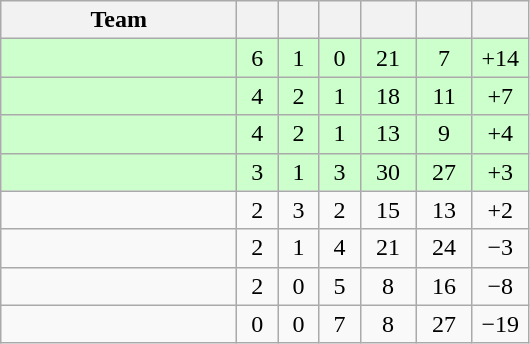<table class="wikitable" style="text-align:center">
<tr>
<th width=150>Team</th>
<th width=20></th>
<th width=20></th>
<th width=20></th>
<th width=30></th>
<th width=30></th>
<th width=30></th>
</tr>
<tr bgcolor="#ccffcc">
<td align="left"></td>
<td>6</td>
<td>1</td>
<td>0</td>
<td>21</td>
<td>7</td>
<td>+14</td>
</tr>
<tr bgcolor="#ccffcc">
<td align="left"></td>
<td>4</td>
<td>2</td>
<td>1</td>
<td>18</td>
<td>11</td>
<td>+7</td>
</tr>
<tr bgcolor="#ccffcc">
<td align="left"></td>
<td>4</td>
<td>2</td>
<td>1</td>
<td>13</td>
<td>9</td>
<td>+4</td>
</tr>
<tr bgcolor="#ccffcc">
<td align="left"></td>
<td>3</td>
<td>1</td>
<td>3</td>
<td>30</td>
<td>27</td>
<td>+3</td>
</tr>
<tr bgcolor=>
<td align="left"></td>
<td>2</td>
<td>3</td>
<td>2</td>
<td>15</td>
<td>13</td>
<td>+2</td>
</tr>
<tr bgcolor=>
<td align="left"></td>
<td>2</td>
<td>1</td>
<td>4</td>
<td>21</td>
<td>24</td>
<td>−3</td>
</tr>
<tr bgcolor=>
<td align="left"></td>
<td>2</td>
<td>0</td>
<td>5</td>
<td>8</td>
<td>16</td>
<td>−8</td>
</tr>
<tr bgcolor=>
<td align="left"></td>
<td>0</td>
<td>0</td>
<td>7</td>
<td>8</td>
<td>27</td>
<td>−19</td>
</tr>
</table>
